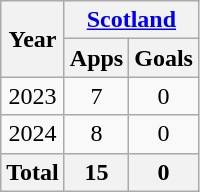<table class="wikitable" style="text-align:center">
<tr>
<th rowspan=2>Year</th>
<th colspan=2><a href='#'>Scotland</a></th>
</tr>
<tr>
<th>Apps</th>
<th>Goals</th>
</tr>
<tr>
<td>2023</td>
<td>7</td>
<td>0</td>
</tr>
<tr>
<td>2024</td>
<td>8</td>
<td>0</td>
</tr>
<tr>
<th>Total</th>
<th>15</th>
<th>0</th>
</tr>
</table>
